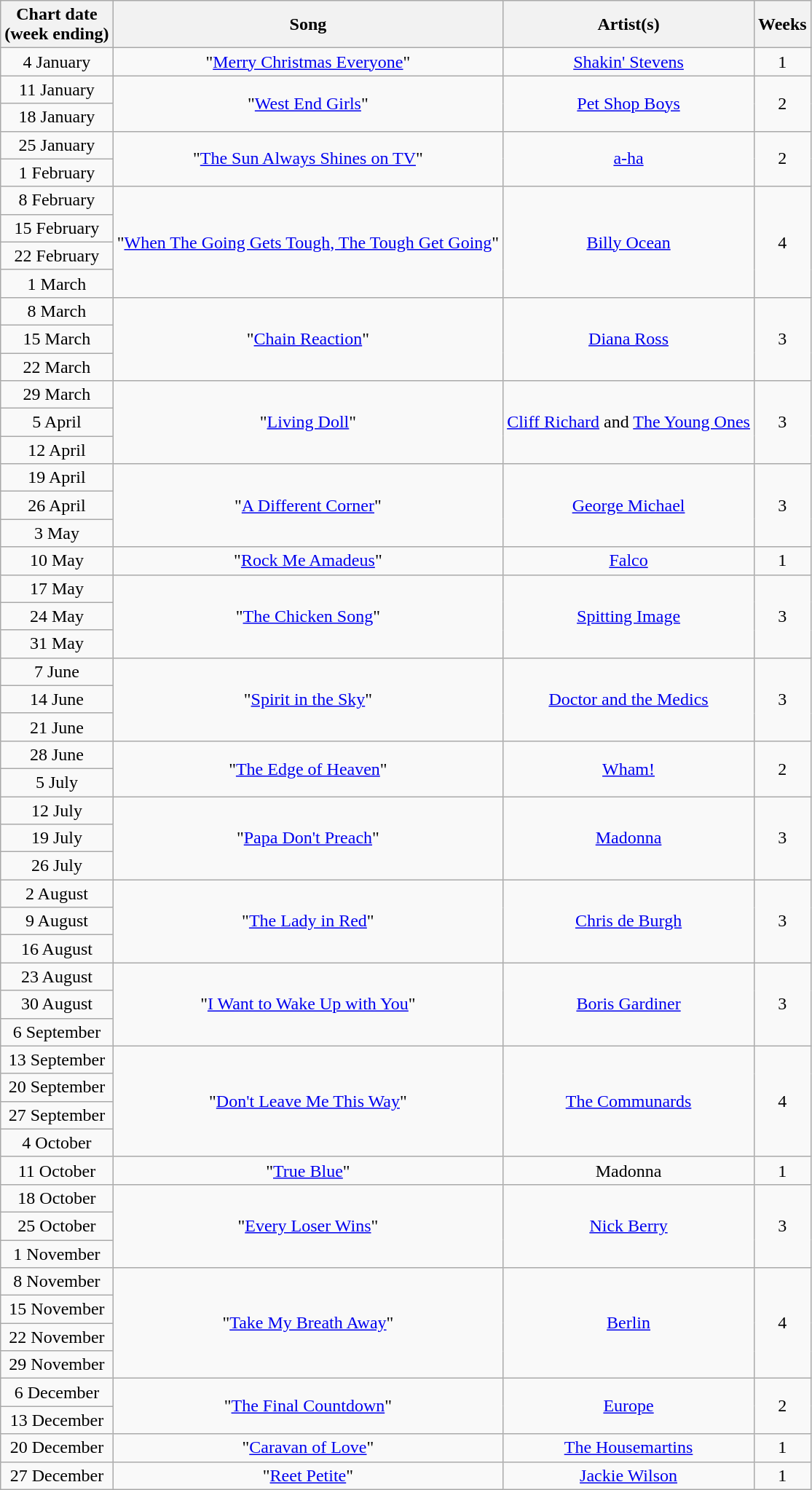<table class="wikitable" style="text-align:center;">
<tr>
<th>Chart date<br>(week ending)</th>
<th>Song</th>
<th>Artist(s)</th>
<th>Weeks</th>
</tr>
<tr>
<td>4 January</td>
<td>"<a href='#'>Merry Christmas Everyone</a>"</td>
<td><a href='#'>Shakin' Stevens</a></td>
<td>1</td>
</tr>
<tr>
<td>11 January</td>
<td rowspan=2>"<a href='#'>West End Girls</a>"</td>
<td rowspan=2><a href='#'>Pet Shop Boys</a></td>
<td rowspan=2>2</td>
</tr>
<tr>
<td>18 January</td>
</tr>
<tr>
<td>25 January</td>
<td rowspan=2>"<a href='#'>The Sun Always Shines on TV</a>"</td>
<td rowspan=2><a href='#'>a-ha</a></td>
<td rowspan=2>2</td>
</tr>
<tr>
<td>1 February</td>
</tr>
<tr>
<td>8 February</td>
<td rowspan=4>"<a href='#'>When The Going Gets Tough, The Tough Get Going</a>"</td>
<td rowspan=4><a href='#'>Billy Ocean</a></td>
<td rowspan=4>4</td>
</tr>
<tr>
<td>15 February</td>
</tr>
<tr>
<td>22 February</td>
</tr>
<tr>
<td>1 March</td>
</tr>
<tr>
<td>8 March</td>
<td rowspan=3>"<a href='#'>Chain Reaction</a>"</td>
<td rowspan=3><a href='#'>Diana Ross</a></td>
<td rowspan=3>3</td>
</tr>
<tr>
<td>15 March</td>
</tr>
<tr>
<td>22 March</td>
</tr>
<tr>
<td>29 March</td>
<td rowspan=3>"<a href='#'>Living Doll</a>"</td>
<td rowspan=3><a href='#'>Cliff Richard</a> and <a href='#'>The Young Ones</a></td>
<td rowspan=3>3</td>
</tr>
<tr>
<td>5 April</td>
</tr>
<tr>
<td>12 April</td>
</tr>
<tr>
<td>19 April</td>
<td rowspan=3>"<a href='#'>A Different Corner</a>"</td>
<td rowspan=3><a href='#'>George Michael</a></td>
<td rowspan=3>3</td>
</tr>
<tr>
<td>26 April</td>
</tr>
<tr>
<td>3 May</td>
</tr>
<tr>
<td>10 May</td>
<td>"<a href='#'>Rock Me Amadeus</a>"</td>
<td><a href='#'>Falco</a></td>
<td>1</td>
</tr>
<tr>
<td>17 May</td>
<td rowspan=3>"<a href='#'>The Chicken Song</a>"</td>
<td rowspan=3><a href='#'>Spitting Image</a></td>
<td rowspan=3>3</td>
</tr>
<tr>
<td>24 May</td>
</tr>
<tr>
<td>31 May</td>
</tr>
<tr>
<td>7 June</td>
<td rowspan=3>"<a href='#'>Spirit in the Sky</a>"</td>
<td rowspan=3><a href='#'>Doctor and the Medics</a></td>
<td rowspan=3>3</td>
</tr>
<tr>
<td>14 June</td>
</tr>
<tr>
<td>21 June</td>
</tr>
<tr>
<td>28 June</td>
<td rowspan=2>"<a href='#'>The Edge of Heaven</a>"</td>
<td rowspan=2><a href='#'>Wham!</a></td>
<td rowspan=2>2</td>
</tr>
<tr>
<td>5 July</td>
</tr>
<tr>
<td>12 July</td>
<td rowspan=3>"<a href='#'>Papa Don't Preach</a>"</td>
<td rowspan=3><a href='#'>Madonna</a></td>
<td rowspan=3>3</td>
</tr>
<tr>
<td>19 July</td>
</tr>
<tr>
<td>26 July</td>
</tr>
<tr>
<td>2 August</td>
<td rowspan=3>"<a href='#'>The Lady in Red</a>"</td>
<td rowspan=3><a href='#'>Chris de Burgh</a></td>
<td rowspan=3>3</td>
</tr>
<tr>
<td>9 August</td>
</tr>
<tr>
<td>16 August</td>
</tr>
<tr>
<td>23 August</td>
<td rowspan=3>"<a href='#'>I Want to Wake Up with You</a>"</td>
<td rowspan=3><a href='#'>Boris Gardiner</a></td>
<td rowspan=3>3</td>
</tr>
<tr>
<td>30 August</td>
</tr>
<tr>
<td>6 September</td>
</tr>
<tr>
<td>13 September</td>
<td rowspan=4>"<a href='#'>Don't Leave Me This Way</a>"</td>
<td rowspan=4><a href='#'>The Communards</a></td>
<td rowspan=4>4</td>
</tr>
<tr>
<td>20 September</td>
</tr>
<tr>
<td>27 September</td>
</tr>
<tr>
<td>4 October</td>
</tr>
<tr>
<td>11 October</td>
<td>"<a href='#'>True Blue</a>"</td>
<td>Madonna</td>
<td>1</td>
</tr>
<tr>
<td>18 October</td>
<td rowspan=3>"<a href='#'>Every Loser Wins</a>"</td>
<td rowspan=3><a href='#'>Nick Berry</a></td>
<td rowspan=3>3</td>
</tr>
<tr>
<td>25 October</td>
</tr>
<tr>
<td>1 November</td>
</tr>
<tr>
<td>8 November</td>
<td rowspan=4>"<a href='#'>Take My Breath Away</a>"</td>
<td rowspan=4><a href='#'>Berlin</a></td>
<td rowspan=4>4</td>
</tr>
<tr>
<td>15 November</td>
</tr>
<tr>
<td>22 November</td>
</tr>
<tr>
<td>29 November</td>
</tr>
<tr>
<td>6 December</td>
<td rowspan=2>"<a href='#'>The Final Countdown</a>"</td>
<td rowspan=2><a href='#'>Europe</a></td>
<td rowspan=2>2</td>
</tr>
<tr>
<td>13 December</td>
</tr>
<tr>
<td>20 December</td>
<td>"<a href='#'>Caravan of Love</a>"</td>
<td><a href='#'>The Housemartins</a></td>
<td>1</td>
</tr>
<tr>
<td>27 December</td>
<td>"<a href='#'>Reet Petite</a>"</td>
<td><a href='#'>Jackie Wilson</a></td>
<td>1</td>
</tr>
</table>
